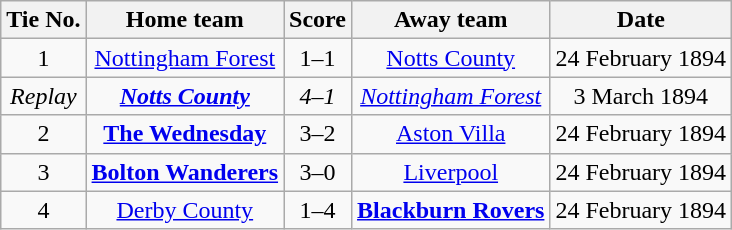<table class="wikitable" style="text-align: center">
<tr>
<th>Tie No.</th>
<th>Home team</th>
<th>Score</th>
<th>Away team</th>
<th>Date</th>
</tr>
<tr>
<td>1</td>
<td><a href='#'>Nottingham Forest</a></td>
<td>1–1</td>
<td><a href='#'>Notts County</a></td>
<td>24 February 1894</td>
</tr>
<tr>
<td><em>Replay</em></td>
<td><strong><em><a href='#'>Notts County</a></em></strong></td>
<td><em>4–1</em></td>
<td><em><a href='#'>Nottingham Forest</a></em></td>
<td>3 March 1894</td>
</tr>
<tr>
<td>2</td>
<td><strong><a href='#'>The Wednesday</a></strong></td>
<td>3–2</td>
<td><a href='#'>Aston Villa</a></td>
<td>24 February 1894</td>
</tr>
<tr>
<td>3</td>
<td><strong><a href='#'>Bolton Wanderers</a></strong></td>
<td>3–0</td>
<td><a href='#'>Liverpool</a></td>
<td>24 February 1894</td>
</tr>
<tr>
<td>4</td>
<td><a href='#'>Derby County</a></td>
<td>1–4</td>
<td><strong><a href='#'>Blackburn Rovers</a></strong></td>
<td>24 February 1894</td>
</tr>
</table>
